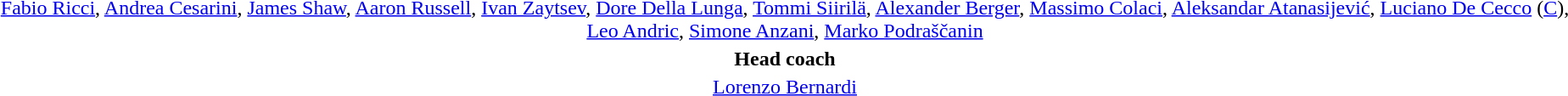<table style="text-align: center; margin-top: 2em; margin-left: auto; margin-right: auto">
<tr>
<td><a href='#'>Fabio Ricci</a>, <a href='#'>Andrea Cesarini</a>, <a href='#'>James Shaw</a>, <a href='#'>Aaron Russell</a>, <a href='#'>Ivan Zaytsev</a>, <a href='#'>Dore Della Lunga</a>, <a href='#'>Tommi Siirilä</a>, <a href='#'>Alexander Berger</a>, <a href='#'>Massimo Colaci</a>, <a href='#'>Aleksandar Atanasijević</a>, <a href='#'>Luciano De Cecco</a> (<a href='#'>C</a>), <a href='#'>Leo Andric</a>, <a href='#'>Simone Anzani</a>, <a href='#'>Marko Podraščanin</a></td>
</tr>
<tr>
<td><strong>Head coach</strong></td>
</tr>
<tr>
<td><a href='#'>Lorenzo Bernardi</a></td>
</tr>
</table>
